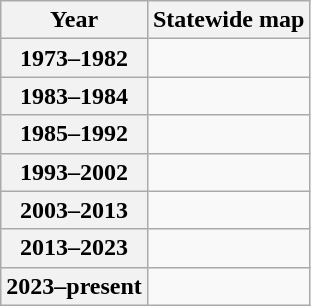<table class=wikitable>
<tr>
<th>Year</th>
<th>Statewide map</th>
</tr>
<tr>
<th>1973–1982</th>
<td></td>
</tr>
<tr>
<th>1983–1984</th>
<td></td>
</tr>
<tr>
<th>1985–1992</th>
<td></td>
</tr>
<tr>
<th>1993–2002</th>
<td></td>
</tr>
<tr>
<th>2003–2013</th>
<td></td>
</tr>
<tr>
<th>2013–2023</th>
<td></td>
</tr>
<tr>
<th>2023–present</th>
<td></td>
</tr>
</table>
